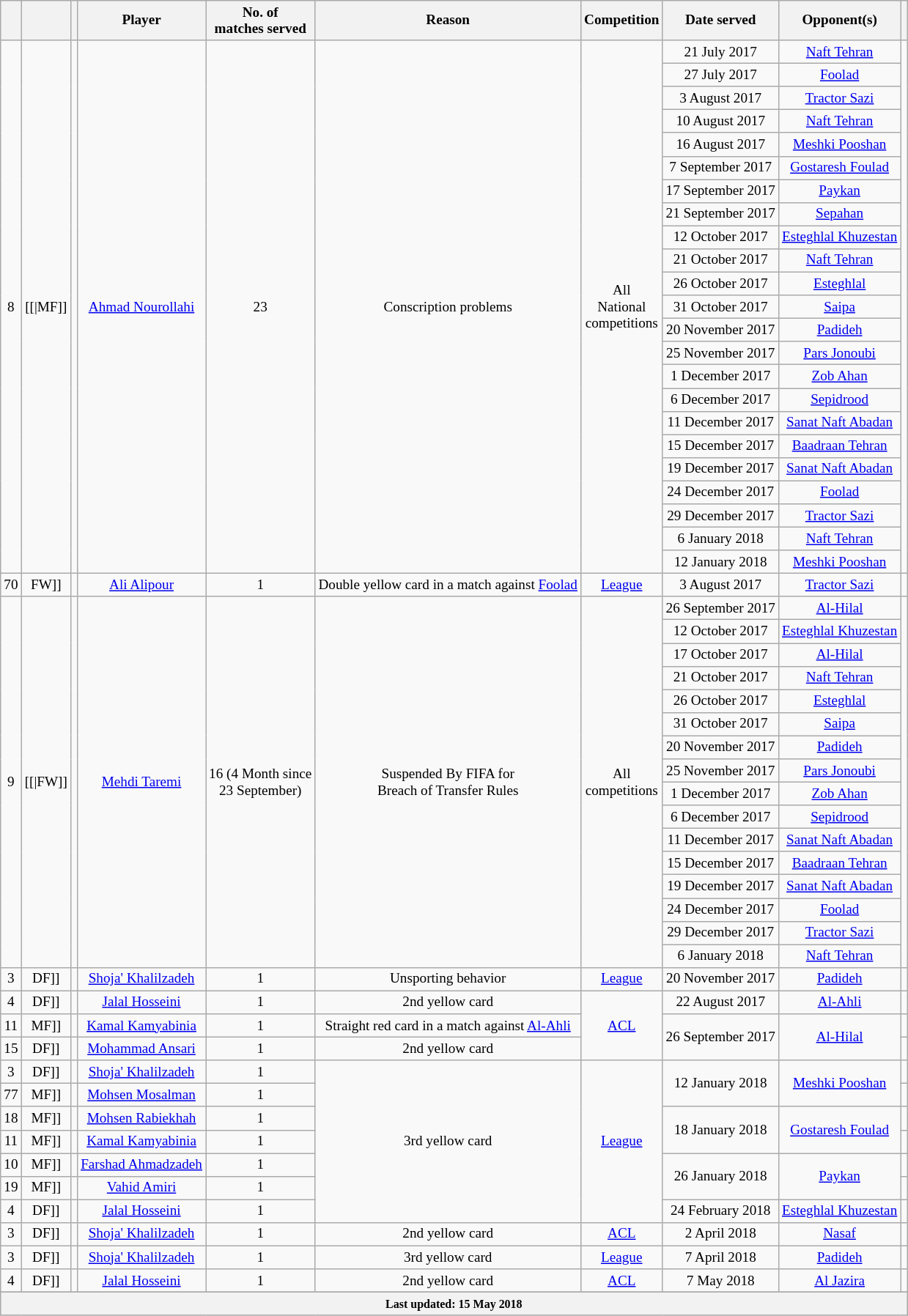<table class="wikitable" Style="text-align: center;font-size:80%">
<tr>
<th></th>
<th></th>
<th></th>
<th>Player</th>
<th>No. of <br> matches served</th>
<th>Reason</th>
<th>Competition</th>
<th>Date served</th>
<th>Opponent(s)</th>
<th></th>
</tr>
<tr>
<td rowspan="23">8</td>
<td rowspan="23">[[|MF]]</td>
<td rowspan="23"></td>
<td rowspan="23"><a href='#'>Ahmad Nourollahi</a></td>
<td rowspan="23">23</td>
<td rowspan="23">Conscription problems</td>
<td rowspan="23">All<br>National<br>competitions</td>
<td>21 July 2017</td>
<td><a href='#'>Naft Tehran</a></td>
<td rowspan="23"></td>
</tr>
<tr>
<td>27 July 2017</td>
<td><a href='#'>Foolad</a></td>
</tr>
<tr>
<td>3 August 2017</td>
<td><a href='#'>Tractor Sazi</a></td>
</tr>
<tr>
<td>10 August 2017</td>
<td><a href='#'>Naft Tehran</a></td>
</tr>
<tr>
<td>16 August 2017</td>
<td><a href='#'>Meshki Pooshan</a></td>
</tr>
<tr>
<td>7 September 2017</td>
<td><a href='#'>Gostaresh Foulad</a></td>
</tr>
<tr>
<td>17 September 2017</td>
<td><a href='#'>Paykan</a></td>
</tr>
<tr>
<td>21 September 2017</td>
<td><a href='#'>Sepahan</a></td>
</tr>
<tr>
<td>12 October 2017</td>
<td><a href='#'>Esteghlal Khuzestan</a></td>
</tr>
<tr>
<td>21 October 2017</td>
<td><a href='#'>Naft Tehran</a></td>
</tr>
<tr>
<td>26 October 2017</td>
<td><a href='#'>Esteghlal</a></td>
</tr>
<tr>
<td>31 October 2017</td>
<td><a href='#'>Saipa</a></td>
</tr>
<tr>
<td>20 November 2017</td>
<td><a href='#'>Padideh</a></td>
</tr>
<tr>
<td>25 November 2017</td>
<td><a href='#'>Pars Jonoubi</a></td>
</tr>
<tr>
<td>1 December 2017</td>
<td><a href='#'>Zob Ahan</a></td>
</tr>
<tr>
<td>6 December 2017</td>
<td><a href='#'>Sepidrood</a></td>
</tr>
<tr>
<td>11 December 2017</td>
<td><a href='#'>Sanat Naft Abadan</a></td>
</tr>
<tr>
<td>15 December 2017</td>
<td><a href='#'>Baadraan Tehran</a></td>
</tr>
<tr>
<td>19 December 2017</td>
<td><a href='#'>Sanat Naft Abadan</a></td>
</tr>
<tr>
<td>24 December 2017</td>
<td><a href='#'>Foolad</a></td>
</tr>
<tr>
<td>29 December 2017</td>
<td><a href='#'>Tractor Sazi</a></td>
</tr>
<tr>
<td>6 January 2018</td>
<td><a href='#'>Naft Tehran</a></td>
</tr>
<tr>
<td>12 January 2018</td>
<td><a href='#'>Meshki Pooshan</a></td>
</tr>
<tr>
<td>70</td>
<td [[>FW]]</td>
<td></td>
<td><a href='#'>Ali Alipour</a></td>
<td>1</td>
<td>Double yellow card in a match against <a href='#'>Foolad</a></td>
<td><a href='#'>League</a></td>
<td>3 August 2017</td>
<td><a href='#'>Tractor Sazi</a></td>
<td></td>
</tr>
<tr>
<td rowspan=16>9</td>
<td rowspan=16>[[|FW]]</td>
<td rowspan=16></td>
<td rowspan=16><a href='#'>Mehdi Taremi</a></td>
<td rowspan=16>16 (4 Month since<br>23 September)</td>
<td rowspan=16>Suspended By FIFA for<br>Breach of Transfer Rules</td>
<td rowspan=16>All<br>competitions</td>
<td>26 September 2017</td>
<td><a href='#'>Al-Hilal</a></td>
<td rowspan=16></td>
</tr>
<tr>
<td>12 October 2017</td>
<td><a href='#'>Esteghlal Khuzestan</a></td>
</tr>
<tr>
<td>17 October 2017</td>
<td><a href='#'>Al-Hilal</a></td>
</tr>
<tr>
<td>21 October 2017</td>
<td><a href='#'>Naft Tehran</a></td>
</tr>
<tr>
<td>26 October 2017</td>
<td><a href='#'>Esteghlal</a></td>
</tr>
<tr>
<td>31 October 2017</td>
<td><a href='#'>Saipa</a></td>
</tr>
<tr>
<td>20 November 2017</td>
<td><a href='#'>Padideh</a></td>
</tr>
<tr>
<td>25 November 2017</td>
<td><a href='#'>Pars Jonoubi</a></td>
</tr>
<tr>
<td>1 December 2017</td>
<td><a href='#'>Zob Ahan</a></td>
</tr>
<tr>
<td>6 December 2017</td>
<td><a href='#'>Sepidrood</a></td>
</tr>
<tr>
<td>11 December 2017</td>
<td><a href='#'>Sanat Naft Abadan</a></td>
</tr>
<tr>
<td>15 December 2017</td>
<td><a href='#'>Baadraan Tehran</a></td>
</tr>
<tr>
<td>19 December 2017</td>
<td><a href='#'>Sanat Naft Abadan</a></td>
</tr>
<tr>
<td>24 December 2017</td>
<td><a href='#'>Foolad</a></td>
</tr>
<tr>
<td>29 December 2017</td>
<td><a href='#'>Tractor Sazi</a></td>
</tr>
<tr>
<td>6 January 2018</td>
<td><a href='#'>Naft Tehran</a></td>
</tr>
<tr>
<td>3</td>
<td [[>DF]]</td>
<td></td>
<td><a href='#'>Shoja' Khalilzadeh</a></td>
<td>1</td>
<td>Unsporting behavior</td>
<td><a href='#'>League</a></td>
<td>20 November 2017</td>
<td><a href='#'>Padideh</a></td>
<td></td>
</tr>
<tr>
<td>4</td>
<td [[>DF]]</td>
<td></td>
<td><a href='#'>Jalal Hosseini</a></td>
<td>1</td>
<td>2nd yellow card</td>
<td rowspan=3><a href='#'>ACL</a></td>
<td>22 August 2017</td>
<td><a href='#'>Al-Ahli</a></td>
<td></td>
</tr>
<tr>
<td>11</td>
<td [[>MF]]</td>
<td></td>
<td><a href='#'>Kamal Kamyabinia</a></td>
<td>1</td>
<td>Straight red card in a match against <a href='#'>Al-Ahli</a></td>
<td rowspan=2>26 September 2017</td>
<td rowspan=2><a href='#'>Al-Hilal</a></td>
<td></td>
</tr>
<tr>
<td>15</td>
<td [[>DF]]</td>
<td></td>
<td><a href='#'>Mohammad Ansari</a></td>
<td>1</td>
<td>2nd yellow card</td>
<td></td>
</tr>
<tr>
<td>3</td>
<td [[>DF]]</td>
<td></td>
<td><a href='#'>Shoja' Khalilzadeh</a></td>
<td>1</td>
<td rowspan=7>3rd yellow card</td>
<td rowspan=7><a href='#'>League</a></td>
<td rowspan=2>12 January 2018</td>
<td rowspan=2><a href='#'>Meshki Pooshan</a></td>
<td></td>
</tr>
<tr>
<td>77</td>
<td [[>MF]]</td>
<td></td>
<td><a href='#'>Mohsen Mosalman</a></td>
<td>1</td>
<td></td>
</tr>
<tr>
<td>18</td>
<td [[>MF]]</td>
<td></td>
<td><a href='#'>Mohsen Rabiekhah</a></td>
<td>1</td>
<td rowspan=2>18 January 2018</td>
<td rowspan=2><a href='#'>Gostaresh Foulad</a></td>
<td></td>
</tr>
<tr>
<td>11</td>
<td [[>MF]]</td>
<td></td>
<td><a href='#'>Kamal Kamyabinia</a></td>
<td>1</td>
<td></td>
</tr>
<tr>
<td>10</td>
<td [[>MF]]</td>
<td></td>
<td><a href='#'>Farshad Ahmadzadeh</a></td>
<td>1</td>
<td rowspan=2>26 January 2018</td>
<td rowspan=2><a href='#'>Paykan</a></td>
<td></td>
</tr>
<tr>
<td>19</td>
<td [[>MF]]</td>
<td></td>
<td><a href='#'>Vahid Amiri</a></td>
<td>1</td>
<td></td>
</tr>
<tr>
<td>4</td>
<td [[>DF]]</td>
<td></td>
<td><a href='#'>Jalal Hosseini</a></td>
<td>1</td>
<td>24 February 2018</td>
<td><a href='#'>Esteghlal Khuzestan</a></td>
<td></td>
</tr>
<tr>
<td>3</td>
<td [[>DF]]</td>
<td></td>
<td><a href='#'>Shoja' Khalilzadeh</a></td>
<td>1</td>
<td>2nd yellow card</td>
<td><a href='#'>ACL</a></td>
<td>2 April 2018</td>
<td><a href='#'>Nasaf</a></td>
<td></td>
</tr>
<tr>
<td>3</td>
<td [[>DF]]</td>
<td></td>
<td><a href='#'>Shoja' Khalilzadeh</a></td>
<td>1</td>
<td>3rd yellow card</td>
<td><a href='#'>League</a></td>
<td>7 April 2018</td>
<td><a href='#'>Padideh</a></td>
<td></td>
</tr>
<tr>
<td>4</td>
<td [[>DF]]</td>
<td></td>
<td><a href='#'>Jalal Hosseini</a></td>
<td>1</td>
<td>2nd yellow card</td>
<td><a href='#'>ACL</a></td>
<td>7 May 2018</td>
<td><a href='#'>Al Jazira</a></td>
<td></td>
</tr>
<tr>
</tr>
<tr align=left style="background:#DCDCDC">
<th colspan=16><small>Last updated: 15 May 2018</small></th>
</tr>
</table>
